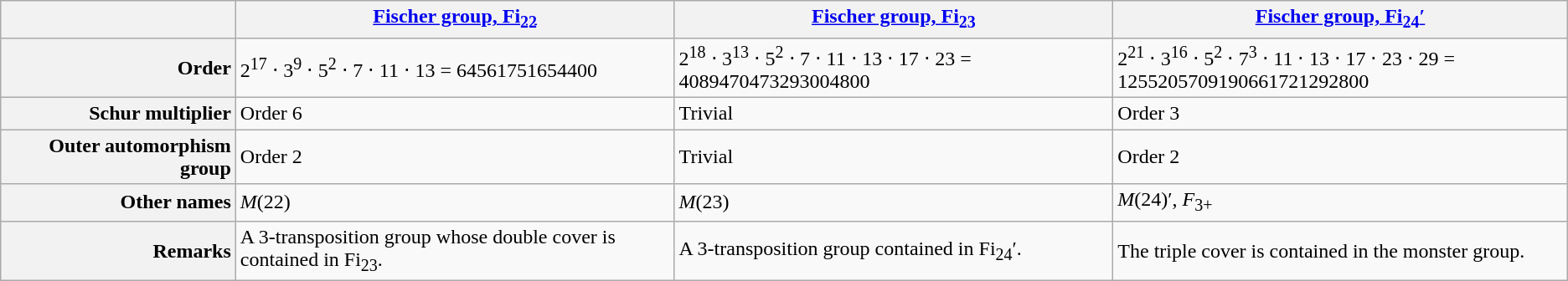<table class="wikitable">
<tr>
<th width="15%"></th>
<th width="28%"><a href='#'>Fischer group, Fi<sub>22</sub></a></th>
<th width="28%"><a href='#'>Fischer group, Fi<sub>23</sub></a></th>
<th width="29%"><a href='#'>Fischer group, Fi<sub>24</sub>′</a></th>
</tr>
<tr>
<th style="text-align: right;">Order</th>
<td>2<sup>17</sup> ⋅ 3<sup>9</sup> ⋅ 5<sup>2</sup> ⋅ 7 ⋅ 11 ⋅ 13 = 64561751654400</td>
<td>2<sup>18</sup> ⋅ 3<sup>13</sup> ⋅ 5<sup>2</sup> ⋅ 7 ⋅ 11 ⋅ 13 ⋅ 17 ⋅ 23 = 4089470473293004800</td>
<td>2<sup>21</sup> ⋅ 3<sup>16</sup> ⋅ 5<sup>2</sup> ⋅ 7<sup>3</sup> ⋅ 11 ⋅ 13 ⋅ 17 ⋅ 23 ⋅ 29 = 1255205709190661721292800</td>
</tr>
<tr>
<th style="text-align: right;">Schur multiplier</th>
<td>Order 6</td>
<td>Trivial</td>
<td>Order 3</td>
</tr>
<tr>
<th style="text-align: right;">Outer automorphism group</th>
<td>Order 2</td>
<td>Trivial</td>
<td>Order 2</td>
</tr>
<tr>
<th style="text-align: right;">Other names</th>
<td><em>M</em>(22)</td>
<td><em>M</em>(23)</td>
<td><em>M</em>(24)′, <em>F</em><sub>3+</sub></td>
</tr>
<tr>
<th style="text-align: right;">Remarks</th>
<td>A 3-transposition group whose double cover is contained in Fi<sub>23</sub>.</td>
<td>A 3-transposition group contained in Fi<sub>24</sub>′.</td>
<td>The triple cover is contained in the monster group.</td>
</tr>
</table>
